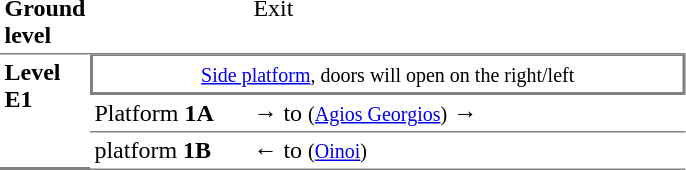<table table border=0 cellspacing=0 cellpadding=3>
<tr>
<td style="border-bottom:solid 1px gray;" width=50 valign=top><strong>Ground level</strong></td>
<td style="border-bottom:solid 1px gray;" width=100 valign=top></td>
<td style="border-bottom:solid 1px gray;" width=285 valign=top>Exit</td>
</tr>
<tr>
<td style="border-bottom:solid 2px gray;" rowspan=3 valign=top><strong>Level<br>Ε1</strong></td>
<td style="border-top:solid 1px gray;border-right:solid 2px gray;border-left:solid 2px gray;border-bottom:solid 2px gray;text-align:center;" colspan=2><small><a href='#'>Side platform</a>, doors will open on the right/left</small></td>
</tr>
<tr>
<td style="border-bottom:solid 1px gray;">Platform <strong>1Α</strong></td>
<td style="border-bottom:solid 1px gray;"><span>→</span>  to  <small>(<a href='#'>Agios Georgios</a>)</small> →</td>
</tr>
<tr>
<td style="border-bottom:solid 1px gray;">platform <strong>1Β</strong></td>
<td style="border-bottom:solid 1px gray;">←  to  <small>(<a href='#'>Oinoi</a>)</small></td>
</tr>
</table>
